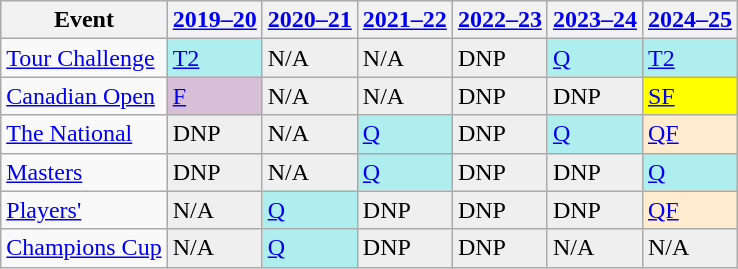<table class="wikitable" border="1">
<tr>
<th>Event</th>
<th><a href='#'>2019–20</a></th>
<th><a href='#'>2020–21</a></th>
<th><a href='#'>2021–22</a></th>
<th><a href='#'>2022–23</a></th>
<th><a href='#'>2023–24</a></th>
<th><a href='#'>2024–25</a></th>
</tr>
<tr>
<td><a href='#'>Tour Challenge</a></td>
<td style="background:#afeeee;"><a href='#'>T2</a></td>
<td style="background:#EFEFEF;">N/A</td>
<td style="background:#EFEFEF;">N/A</td>
<td style="background:#EFEFEF;">DNP</td>
<td style="background:#afeeee;"><a href='#'>Q</a></td>
<td style="background:#afeeee;"><a href='#'>T2</a></td>
</tr>
<tr>
<td><a href='#'>Canadian Open</a></td>
<td style="background:thistle;"><a href='#'>F</a></td>
<td style="background:#EFEFEF;">N/A</td>
<td style="background:#EFEFEF;">N/A</td>
<td style="background:#EFEFEF;">DNP</td>
<td style="background:#EFEFEF;">DNP</td>
<td style="background:yellow;"><a href='#'>SF</a></td>
</tr>
<tr>
<td><a href='#'>The National</a></td>
<td style="background:#EFEFEF;">DNP</td>
<td style="background:#EFEFEF;">N/A</td>
<td style="background:#afeeee;"><a href='#'>Q</a></td>
<td style="background:#EFEFEF;">DNP</td>
<td style="background:#afeeee;"><a href='#'>Q</a></td>
<td style="background:#ffebcd;"><a href='#'>QF</a></td>
</tr>
<tr>
<td><a href='#'>Masters</a></td>
<td style="background:#EFEFEF;">DNP</td>
<td style="background:#EFEFEF;">N/A</td>
<td style="background:#afeeee;"><a href='#'>Q</a></td>
<td style="background:#EFEFEF;">DNP</td>
<td style="background:#EFEFEF;">DNP</td>
<td style="background:#afeeee;"><a href='#'>Q</a></td>
</tr>
<tr>
<td><a href='#'>Players'</a></td>
<td style="background:#EFEFEF;">N/A</td>
<td style="background:#afeeee;"><a href='#'>Q</a></td>
<td style="background:#EFEFEF;">DNP</td>
<td style="background:#EFEFEF;">DNP</td>
<td style="background:#EFEFEF;">DNP</td>
<td style="background:#ffebcd;"><a href='#'>QF</a></td>
</tr>
<tr>
<td><a href='#'>Champions Cup</a></td>
<td style="background:#EFEFEF;">N/A</td>
<td style="background:#afeeee;"><a href='#'>Q</a></td>
<td style="background:#EFEFEF;">DNP</td>
<td style="background:#EFEFEF;">DNP</td>
<td style="background:#EFEFEF;">N/A</td>
<td style="background:#EFEFEF;">N/A</td>
</tr>
</table>
